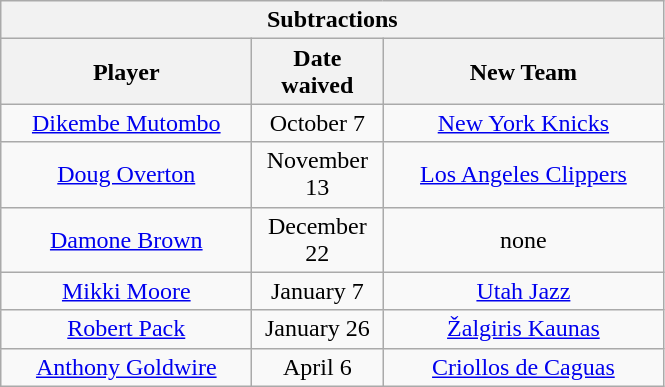<table class="wikitable" style="text-align:center">
<tr>
<th colspan=3>Subtractions</th>
</tr>
<tr>
<th style="width:160px">Player</th>
<th style="width:80px">Date waived</th>
<th style="width:180px">New Team</th>
</tr>
<tr>
<td><a href='#'>Dikembe Mutombo</a></td>
<td>October 7</td>
<td><a href='#'>New York Knicks</a></td>
</tr>
<tr>
<td><a href='#'>Doug Overton</a></td>
<td>November 13</td>
<td><a href='#'>Los Angeles Clippers</a></td>
</tr>
<tr>
<td><a href='#'>Damone Brown</a></td>
<td>December 22</td>
<td>none</td>
</tr>
<tr>
<td><a href='#'>Mikki Moore</a></td>
<td>January 7</td>
<td><a href='#'>Utah Jazz</a></td>
</tr>
<tr>
<td><a href='#'>Robert Pack</a></td>
<td>January 26</td>
<td><a href='#'>Žalgiris Kaunas</a></td>
</tr>
<tr>
<td><a href='#'>Anthony Goldwire</a></td>
<td>April 6</td>
<td><a href='#'>Criollos de Caguas</a></td>
</tr>
</table>
